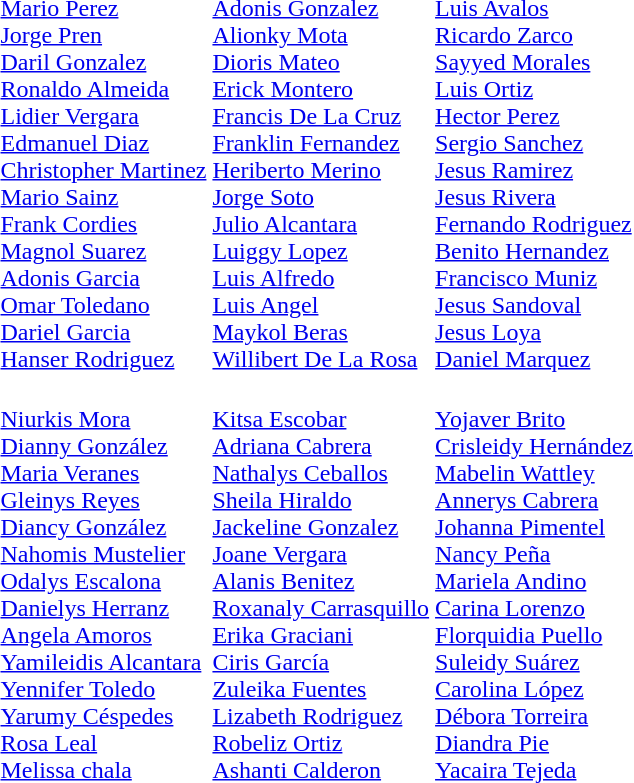<table>
<tr>
<td></td>
<td><br><a href='#'>Mario Perez</a><br><a href='#'>Jorge Pren</a><br><a href='#'>Daril Gonzalez</a><br><a href='#'>Ronaldo Almeida</a><br><a href='#'>Lidier Vergara</a><br><a href='#'>Edmanuel Diaz</a><br><a href='#'>Christopher Martinez</a><br><a href='#'>Mario Sainz</a><br><a href='#'>Frank Cordies</a><br><a href='#'>Magnol Suarez</a><br><a href='#'>Adonis Garcia</a><br><a href='#'>Omar Toledano</a><br><a href='#'>Dariel Garcia</a><br><a href='#'>Hanser Rodriguez</a></td>
<td><br><a href='#'>Adonis Gonzalez</a><br><a href='#'>Alionky Mota</a><br><a href='#'>Dioris Mateo</a><br><a href='#'>Erick Montero</a><br><a href='#'>Francis De La Cruz</a><br><a href='#'>Franklin Fernandez</a><br><a href='#'>Heriberto Merino</a><br><a href='#'>Jorge Soto</a><br><a href='#'>Julio Alcantara</a><br><a href='#'>Luiggy Lopez</a><br><a href='#'>Luis Alfredo</a><br><a href='#'>Luis Angel</a><br><a href='#'>Maykol Beras</a><br><a href='#'>Willibert De La Rosa</a></td>
<td><br><a href='#'>Luis Avalos</a><br><a href='#'>Ricardo Zarco</a><br><a href='#'>Sayyed Morales</a><br><a href='#'>Luis Ortiz</a><br><a href='#'>Hector Perez</a><br><a href='#'>Sergio Sanchez</a><br><a href='#'>Jesus Ramirez</a><br><a href='#'>Jesus Rivera</a><br><a href='#'>Fernando Rodriguez</a><br><a href='#'>Benito Hernandez</a><br><a href='#'>Francisco Muniz</a><br><a href='#'>Jesus Sandoval</a><br><a href='#'>Jesus Loya</a><br><a href='#'>Daniel Marquez</a></td>
</tr>
<tr>
<td><br></td>
<td><br><a href='#'>Niurkis Mora</a><br><a href='#'>Dianny González</a><br><a href='#'>Maria Veranes</a><br><a href='#'>Gleinys Reyes</a><br><a href='#'>Diancy González</a><br><a href='#'>Nahomis Mustelier</a><br><a href='#'>Odalys Escalona</a><br><a href='#'>Danielys Herranz</a><br><a href='#'>Angela Amoros</a><br><a href='#'>Yamileidis Alcantara</a><br><a href='#'>Yennifer Toledo</a><br><a href='#'>Yarumy Céspedes</a><br><a href='#'>Rosa Leal</a><br><a href='#'>Melissa chala</a><br></td>
<td><br><a href='#'>Kitsa Escobar</a><br><a href='#'>Adriana Cabrera</a><br><a href='#'>Nathalys Ceballos</a><br><a href='#'>Sheila Hiraldo</a><br><a href='#'>Jackeline Gonzalez</a><br><a href='#'>Joane Vergara</a><br><a href='#'>Alanis Benitez</a><br><a href='#'>Roxanaly Carrasquillo</a><br><a href='#'>Erika Graciani</a><br><a href='#'>Ciris García</a><br><a href='#'>Zuleika Fuentes</a><br><a href='#'>Lizabeth Rodriguez</a><br><a href='#'>Robeliz Ortiz</a><br><a href='#'>Ashanti Calderon</a><br></td>
<td><br><a href='#'>Yojaver Brito</a><br><a href='#'>Crisleidy Hernández</a><br><a href='#'>Mabelin Wattley</a><br><a href='#'>Annerys Cabrera</a><br><a href='#'>Johanna Pimentel</a><br><a href='#'>Nancy Peña</a><br><a href='#'>Mariela Andino</a><br><a href='#'>Carina Lorenzo</a><br><a href='#'>Florquidia Puello</a><br><a href='#'>Suleidy Suárez</a><br><a href='#'>Carolina López</a><br><a href='#'>Débora Torreira</a><br><a href='#'>Diandra Pie</a><br><a href='#'>Yacaira Tejeda</a><br></td>
</tr>
</table>
